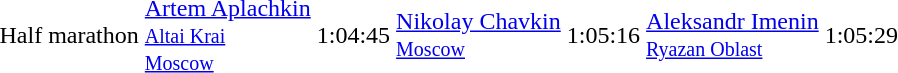<table>
<tr>
<td>Half marathon</td>
<td><a href='#'>Artem Aplachkin</a> <br> <small><a href='#'>Altai Krai</a></small> <br> <small><a href='#'>Moscow</a></small></td>
<td>1:04:45</td>
<td><a href='#'>Nikolay Chavkin</a> <br> <small><a href='#'>Moscow</a></small></td>
<td>1:05:16</td>
<td><a href='#'>Aleksandr Imenin</a> <br> <small><a href='#'>Ryazan Oblast</a></small></td>
<td>1:05:29</td>
</tr>
</table>
